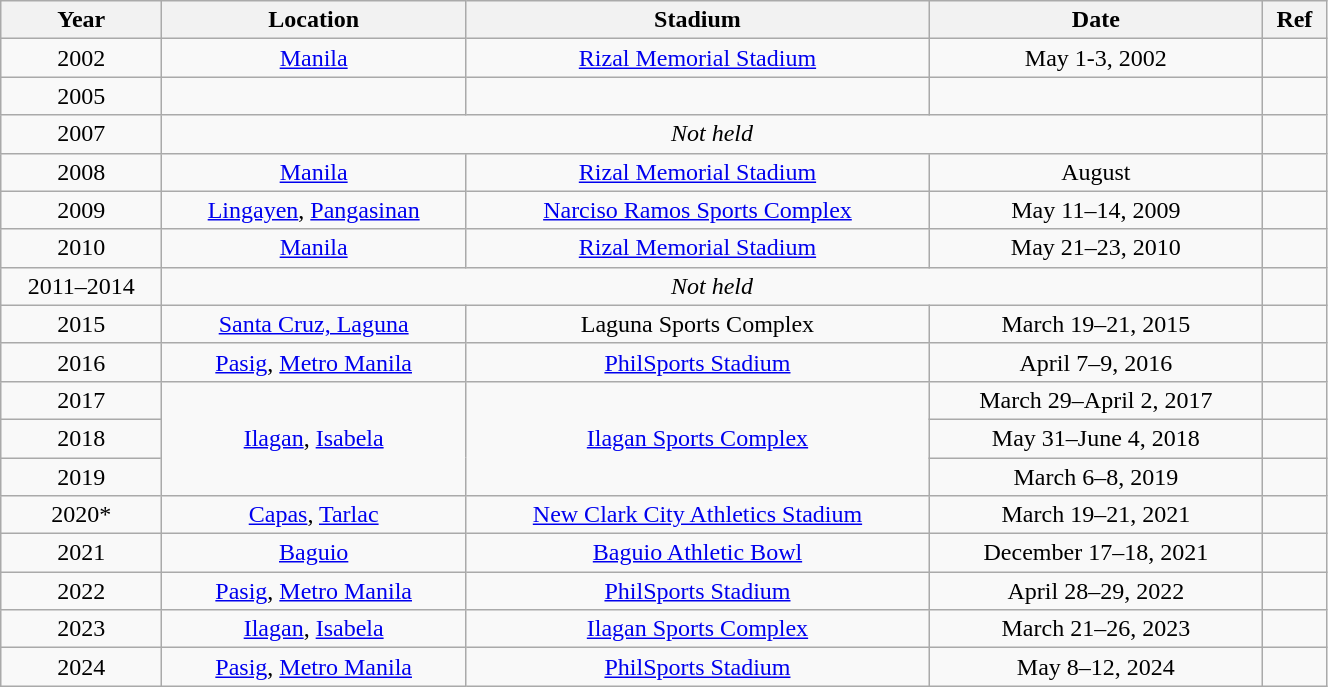<table class="wikitable sortable" style=" text-align:center; font-size:100%;" width="70%">
<tr>
<th>Year</th>
<th>Location</th>
<th>Stadium</th>
<th>Date</th>
<th>Ref</th>
</tr>
<tr>
<td>2002</td>
<td><a href='#'>Manila</a></td>
<td><a href='#'>Rizal Memorial Stadium</a></td>
<td>May 1-3, 2002</td>
<td></td>
</tr>
<tr>
<td>2005</td>
<td></td>
<td></td>
<td></td>
<td></td>
</tr>
<tr>
<td>2007</td>
<td colspan="3"><em>Not held</em></td>
<td></td>
</tr>
<tr>
<td>2008</td>
<td><a href='#'>Manila</a></td>
<td><a href='#'>Rizal Memorial Stadium</a></td>
<td>August</td>
<td></td>
</tr>
<tr>
<td>2009</td>
<td><a href='#'>Lingayen</a>, <a href='#'>Pangasinan</a></td>
<td><a href='#'>Narciso Ramos Sports Complex</a></td>
<td>May 11–14, 2009</td>
<td></td>
</tr>
<tr>
<td>2010</td>
<td><a href='#'>Manila</a></td>
<td><a href='#'>Rizal Memorial Stadium</a></td>
<td>May 21–23, 2010</td>
<td></td>
</tr>
<tr>
<td>2011–2014</td>
<td colspan="3"><em>Not held</em></td>
<td></td>
</tr>
<tr>
<td>2015</td>
<td><a href='#'>Santa Cruz, Laguna</a></td>
<td>Laguna Sports Complex</td>
<td>March 19–21, 2015</td>
<td></td>
</tr>
<tr>
<td>2016</td>
<td><a href='#'>Pasig</a>, <a href='#'>Metro Manila</a></td>
<td><a href='#'>PhilSports Stadium</a></td>
<td>April 7–9, 2016</td>
<td></td>
</tr>
<tr>
<td>2017</td>
<td rowspan="3"><a href='#'>Ilagan</a>, <a href='#'>Isabela</a></td>
<td rowspan="3"><a href='#'>Ilagan Sports Complex</a></td>
<td>March 29–April 2, 2017</td>
<td></td>
</tr>
<tr>
<td>2018</td>
<td>May 31–June 4, 2018</td>
<td></td>
</tr>
<tr>
<td>2019</td>
<td>March 6–8, 2019</td>
<td></td>
</tr>
<tr>
<td>2020*</td>
<td><a href='#'>Capas</a>, <a href='#'>Tarlac</a></td>
<td><a href='#'>New Clark City Athletics Stadium</a></td>
<td>March 19–21, 2021</td>
<td></td>
</tr>
<tr>
<td>2021</td>
<td><a href='#'>Baguio</a></td>
<td><a href='#'>Baguio Athletic Bowl</a></td>
<td>December 17–18, 2021</td>
<td></td>
</tr>
<tr>
<td>2022</td>
<td><a href='#'>Pasig</a>, <a href='#'>Metro Manila</a></td>
<td><a href='#'>PhilSports Stadium</a></td>
<td>April 28–29, 2022</td>
<td></td>
</tr>
<tr>
<td>2023</td>
<td><a href='#'>Ilagan</a>, <a href='#'>Isabela</a></td>
<td><a href='#'>Ilagan Sports Complex</a></td>
<td>March 21–26, 2023</td>
<td></td>
</tr>
<tr>
<td>2024</td>
<td><a href='#'>Pasig</a>, <a href='#'>Metro Manila</a></td>
<td><a href='#'>PhilSports Stadium</a></td>
<td>May 8–12, 2024</td>
<td></td>
</tr>
</table>
